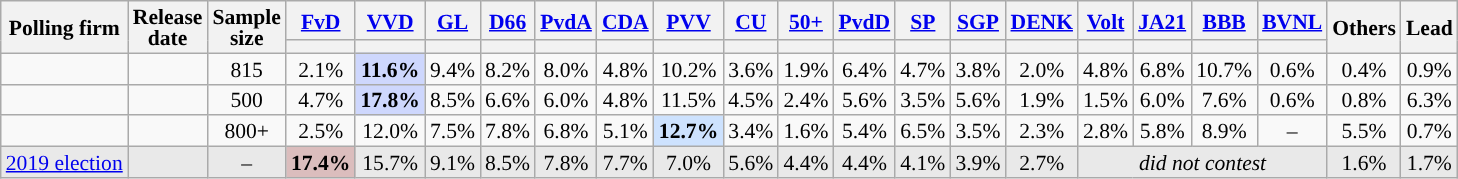<table class="wikitable sortable tpl-blanktable" style="text-align:center;font-size:90%;line-height:14px;">
<tr>
<th rowspan="2">Polling firm</th>
<th rowspan="2">Release<br>date</th>
<th rowspan="2">Sample<br>size</th>
<th class="unsortable" style="width:30px;"><a href='#'>FvD</a></th>
<th class="unsortable" style="width:30px;"><a href='#'>VVD</a></th>
<th class="unsortable" style="width:30px;"><a href='#'>GL</a></th>
<th class="unsortable" style="width:30px;"><a href='#'>D66</a></th>
<th class="unsortable" style="width:30px;"><a href='#'>PvdA</a></th>
<th class="unsortable" style="width:30px;"><a href='#'>CDA</a></th>
<th class="unsortable" style="width:30px;"><a href='#'>PVV</a></th>
<th class="unsortable" style="width:30px;"><a href='#'>CU</a></th>
<th class="unsortable" style="width:30px;"><a href='#'>50+</a></th>
<th class="unsortable" style="width:30px;"><a href='#'>PvdD</a></th>
<th class="unsortable" style="width:30px;"><a href='#'>SP</a></th>
<th class="unsortable" style="width:30px;"><a href='#'>SGP</a></th>
<th class="unsortable" style="width:30px;"><a href='#'>DENK</a></th>
<th class="unsortable" style="width:30px;"><a href='#'>Volt</a></th>
<th class="unsortable" style="width:30px;"><a href='#'>JA21</a></th>
<th class="unsortable" style="width:30px;"><a href='#'>BBB</a></th>
<th class="unsortable" style="width:30px;"><a href='#'>BVNL</a></th>
<th class="unsortable" style="width:30px;" rowspan="2">Others</th>
<th rowspan="2">Lead</th>
</tr>
<tr>
<th data-sort-type="number" style="background:"></th>
<th data-sort-type="number" style="background:"></th>
<th data-sort-type="number" style="background:"></th>
<th data-sort-type="number" style="background:"></th>
<th data-sort-type="number" style="background:"></th>
<th data-sort-type="number" style="background:"></th>
<th data-sort-type="number" style="background:"></th>
<th data-sort-type="number" style="background:"></th>
<th data-sort-type="number" style="background:"></th>
<th data-sort-type="number" style="background:"></th>
<th data-sort-type="number" style="background:"></th>
<th data-sort-type="number" style="background:"></th>
<th data-sort-type="number" style="background:"></th>
<th data-sort-type="number" style="background:"></th>
<th data-sort-type="number" style="background:"></th>
<th data-sort-type="number" style="background:"></th>
<th data-sort-type="number" style="background:"></th>
</tr>
<tr>
<td></td>
<td></td>
<td>815</td>
<td>2.1%</td>
<td style="background:#CED7FD;"><strong>11.6%</strong></td>
<td>9.4%</td>
<td>8.2%</td>
<td>8.0%</td>
<td>4.8%</td>
<td>10.2%</td>
<td>3.6%</td>
<td>1.9%</td>
<td>6.4%</td>
<td>4.7%</td>
<td>3.8%</td>
<td>2.0%</td>
<td>4.8%</td>
<td>6.8%</td>
<td>10.7%</td>
<td>0.6%</td>
<td>0.4%</td>
<td style="background:">0.9%</td>
</tr>
<tr>
<td></td>
<td></td>
<td>500</td>
<td>4.7%</td>
<td style="background:#CED7FD;"><strong>17.8%</strong></td>
<td>8.5%</td>
<td>6.6%</td>
<td>6.0%</td>
<td>4.8%</td>
<td>11.5%</td>
<td>4.5%</td>
<td>2.4%</td>
<td>5.6%</td>
<td>3.5%</td>
<td>5.6%</td>
<td>1.9%</td>
<td>1.5%</td>
<td>6.0%</td>
<td>7.6%</td>
<td>0.6%</td>
<td>0.8%</td>
<td style="background:">6.3%</td>
</tr>
<tr>
<td></td>
<td></td>
<td>800+</td>
<td>2.5%</td>
<td>12.0%</td>
<td>7.5%</td>
<td>7.8%</td>
<td>6.8%</td>
<td>5.1%</td>
<td style="background:#CDE2FE;"><strong>12.7%</strong></td>
<td>3.4%</td>
<td>1.6%</td>
<td>5.4%</td>
<td>6.5%</td>
<td>3.5%</td>
<td>2.3%</td>
<td>2.8%</td>
<td>5.8%</td>
<td>8.9%</td>
<td>–</td>
<td>5.5%</td>
<td style="background:">0.7%</td>
</tr>
<tr style="background:#E9E9E9;">
<td><a href='#'>2019 election</a></td>
<td></td>
<td>–</td>
<td style="background:#DBBDBD;"><strong>17.4%</strong></td>
<td>15.7%</td>
<td>9.1%</td>
<td>8.5%</td>
<td>7.8%</td>
<td>7.7%</td>
<td>7.0%</td>
<td>5.6%</td>
<td>4.4%</td>
<td>4.4%</td>
<td>4.1%</td>
<td>3.9%</td>
<td>2.7%</td>
<td colspan=4><em>did not contest</em></td>
<td>1.6%</td>
<td style="background:">1.7%</td>
</tr>
</table>
